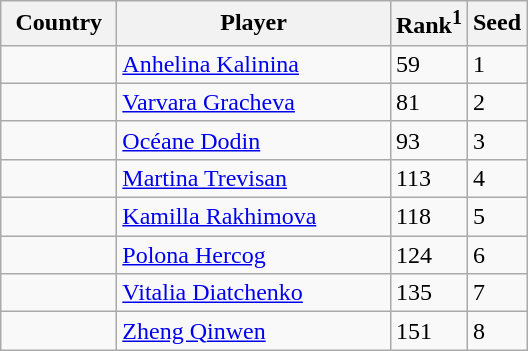<table class="sortable wikitable">
<tr>
<th width="70">Country</th>
<th width="175">Player</th>
<th>Rank<sup>1</sup></th>
<th>Seed</th>
</tr>
<tr>
<td></td>
<td><a href='#'>Anhelina Kalinina</a></td>
<td>59</td>
<td>1</td>
</tr>
<tr>
<td></td>
<td><a href='#'>Varvara Gracheva</a></td>
<td>81</td>
<td>2</td>
</tr>
<tr>
<td></td>
<td><a href='#'>Océane Dodin</a></td>
<td>93</td>
<td>3</td>
</tr>
<tr>
<td></td>
<td><a href='#'>Martina Trevisan</a></td>
<td>113</td>
<td>4</td>
</tr>
<tr>
<td></td>
<td><a href='#'>Kamilla Rakhimova</a></td>
<td>118</td>
<td>5</td>
</tr>
<tr>
<td></td>
<td><a href='#'>Polona Hercog</a></td>
<td>124</td>
<td>6</td>
</tr>
<tr>
<td></td>
<td><a href='#'>Vitalia Diatchenko</a></td>
<td>135</td>
<td>7</td>
</tr>
<tr>
<td></td>
<td><a href='#'>Zheng Qinwen</a></td>
<td>151</td>
<td>8</td>
</tr>
</table>
